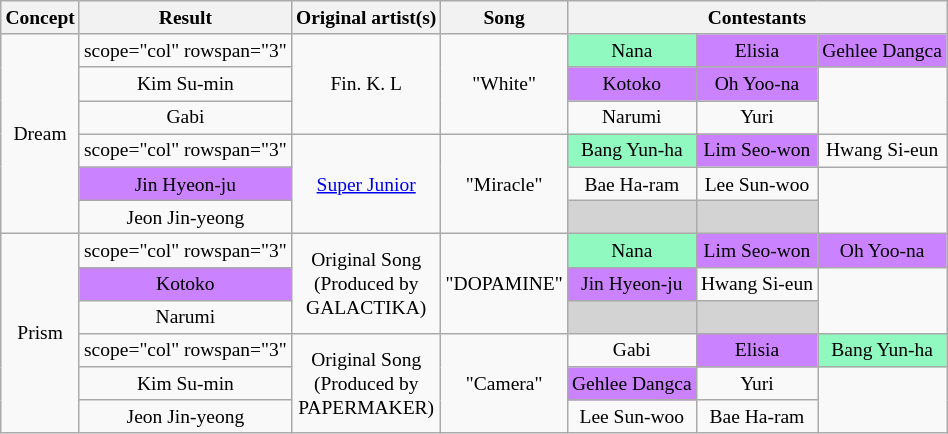<table class="wikitable" style="text-align:center; font-size:small;">
<tr>
<th>Concept</th>
<th>Result</th>
<th>Original artist(s)</th>
<th>Song</th>
<th colspan="3">Contestants</th>
</tr>
<tr>
<td scope="col" rowspan="6">Dream</td>
<td>scope="col" rowspan="3" </td>
<td scope="col" rowspan="3">Fin. K. L</td>
<td scope="col" rowspan="3">"White"</td>
<td style="background:#90F9C0; width="10%">Nana</td>
<td style="background:#cb82ff; width="10%">Elisia</td>
<td style="background:#cb82ff; width="10%">Gehlee Dangca</td>
</tr>
<tr>
<td>Kim Su-min</td>
<td style="background:#cb82ff; width="10%">Kotoko</td>
<td style="background:#cb82ff; width="10%">Oh Yoo-na</td>
</tr>
<tr>
<td>Gabi</td>
<td>Narumi</td>
<td>Yuri</td>
</tr>
<tr>
<td>scope="col" rowspan="3" </td>
<td scope="col" rowspan="3"><a href='#'>Super Junior</a></td>
<td scope="col" rowspan="3">"Miracle"</td>
<td style="background:#90F9C0; width="10%">Bang Yun-ha</td>
<td style="background:#cb82ff; width="10%">Lim Seo-won</td>
<td>Hwang Si-eun</td>
</tr>
<tr>
<td style="background:#cb82ff; width="10%">Jin Hyeon-ju</td>
<td>Bae Ha-ram</td>
<td>Lee Sun-woo</td>
</tr>
<tr>
<td>Jeon Jin-yeong</td>
<td rowspan="1" style="background:lightgray;"></td>
<td rowspan="1" style="background:lightgray;"></td>
</tr>
<tr>
<td scope="col" rowspan="6">Prism</td>
<td>scope="col" rowspan="3" </td>
<td scope="col" rowspan="3">Original Song<br> (Produced by<br> GALACTIKA)</td>
<td scope="col" rowspan="3">"DOPAMINE"</td>
<td style="background:#90F9C0; width="10%">Nana</td>
<td style="background:#cb82ff; width="10%">Lim Seo-won</td>
<td style="background:#cb82ff; width="10%">Oh Yoo-na</td>
</tr>
<tr>
<td style="background:#cb82ff; width="10%">Kotoko</td>
<td style="background:#cb82ff; width="10%">Jin Hyeon-ju</td>
<td>Hwang Si-eun</td>
</tr>
<tr>
<td>Narumi</td>
<td rowspan="1" style="background:lightgray;"></td>
<td rowspan="1" style="background:lightgray;"></td>
</tr>
<tr>
<td>scope="col" rowspan="3" </td>
<td scope="col" rowspan="3">Original Song<br> (Produced by<br> PAPERMAKER)</td>
<td scope="col" rowspan="3">"Camera"</td>
<td>Gabi</td>
<td style="background:#cb82ff; width="10%">Elisia</td>
<td style="background:#90F9C0; width="10%">Bang Yun-ha</td>
</tr>
<tr>
<td>Kim Su-min</td>
<td style="background:#cb82ff; width="10%">Gehlee Dangca</td>
<td>Yuri</td>
</tr>
<tr>
<td>Jeon Jin-yeong</td>
<td>Lee Sun-woo</td>
<td>Bae Ha-ram</td>
</tr>
</table>
